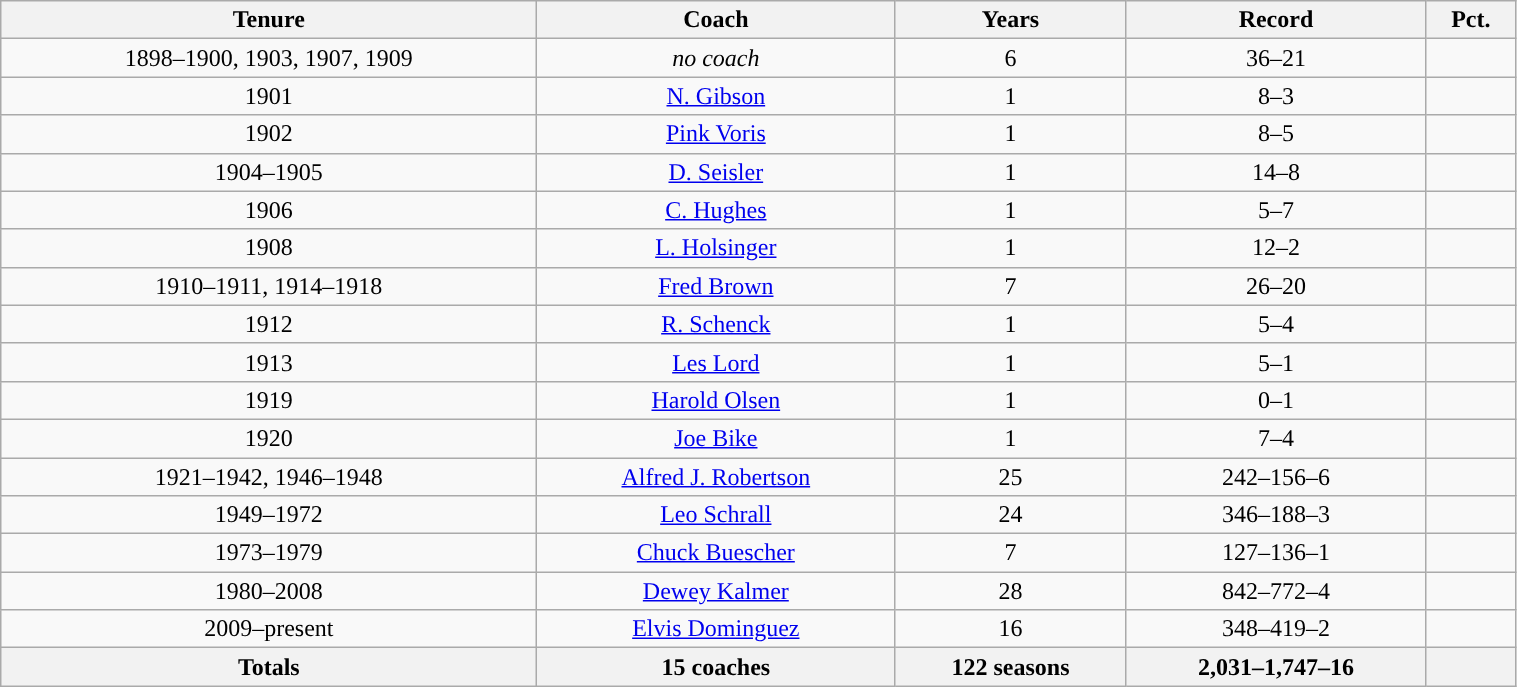<table cellpadding="1" border="1" cellspacing="0" width="80%" class="wikitable sortable">
<tr>
<th>Tenure</th>
<th>Coach</th>
<th>Years</th>
<th>Record</th>
<th>Pct.</th>
</tr>
<tr align="center">
<td>1898–1900, 1903, 1907, 1909</td>
<td><em>no coach</em></td>
<td>6</td>
<td>36–21</td>
<td></td>
</tr>
<tr align="center">
<td>1901</td>
<td><a href='#'>N. Gibson</a></td>
<td>1</td>
<td>8–3</td>
<td></td>
</tr>
<tr align="center">
<td>1902</td>
<td><a href='#'>Pink Voris</a></td>
<td>1</td>
<td>8–5</td>
<td></td>
</tr>
<tr align="center">
<td>1904–1905</td>
<td><a href='#'>D. Seisler</a></td>
<td>1</td>
<td>14–8</td>
<td></td>
</tr>
<tr align="center">
<td>1906</td>
<td><a href='#'>C. Hughes</a></td>
<td>1</td>
<td>5–7</td>
<td></td>
</tr>
<tr align="center">
<td>1908</td>
<td><a href='#'>L. Holsinger</a></td>
<td>1</td>
<td>12–2</td>
<td></td>
</tr>
<tr align="center">
<td>1910–1911, 1914–1918</td>
<td><a href='#'>Fred Brown</a></td>
<td>7</td>
<td>26–20</td>
<td></td>
</tr>
<tr align="center">
<td>1912</td>
<td><a href='#'>R. Schenck</a></td>
<td>1</td>
<td>5–4</td>
<td></td>
</tr>
<tr align="center">
<td>1913</td>
<td><a href='#'>Les Lord</a></td>
<td>1</td>
<td>5–1</td>
<td></td>
</tr>
<tr align="center">
<td>1919</td>
<td><a href='#'>Harold Olsen</a></td>
<td>1</td>
<td>0–1</td>
<td></td>
</tr>
<tr align="center">
<td>1920</td>
<td><a href='#'>Joe Bike</a></td>
<td>1</td>
<td>7–4</td>
<td></td>
</tr>
<tr align="center">
<td>1921–1942, 1946–1948</td>
<td><a href='#'>Alfred J. Robertson</a></td>
<td>25</td>
<td>242–156–6</td>
<td></td>
</tr>
<tr align="center">
<td>1949–1972</td>
<td><a href='#'>Leo Schrall</a></td>
<td>24</td>
<td>346–188–3</td>
<td></td>
</tr>
<tr align="center">
<td>1973–1979</td>
<td><a href='#'>Chuck Buescher</a></td>
<td>7</td>
<td>127–136–1</td>
<td></td>
</tr>
<tr align="center">
<td>1980–2008</td>
<td><a href='#'>Dewey Kalmer</a></td>
<td>28</td>
<td>842–772–4</td>
<td></td>
</tr>
<tr align="center">
<td>2009–present</td>
<td><a href='#'>Elvis Dominguez</a></td>
<td>16</td>
<td>348–419–2</td>
<td></td>
</tr>
<tr align="center" class="sortbottom">
<th>Totals</th>
<th>15 coaches</th>
<th>122 seasons</th>
<th>2,031–1,747–16</th>
<th></th>
</tr>
</table>
